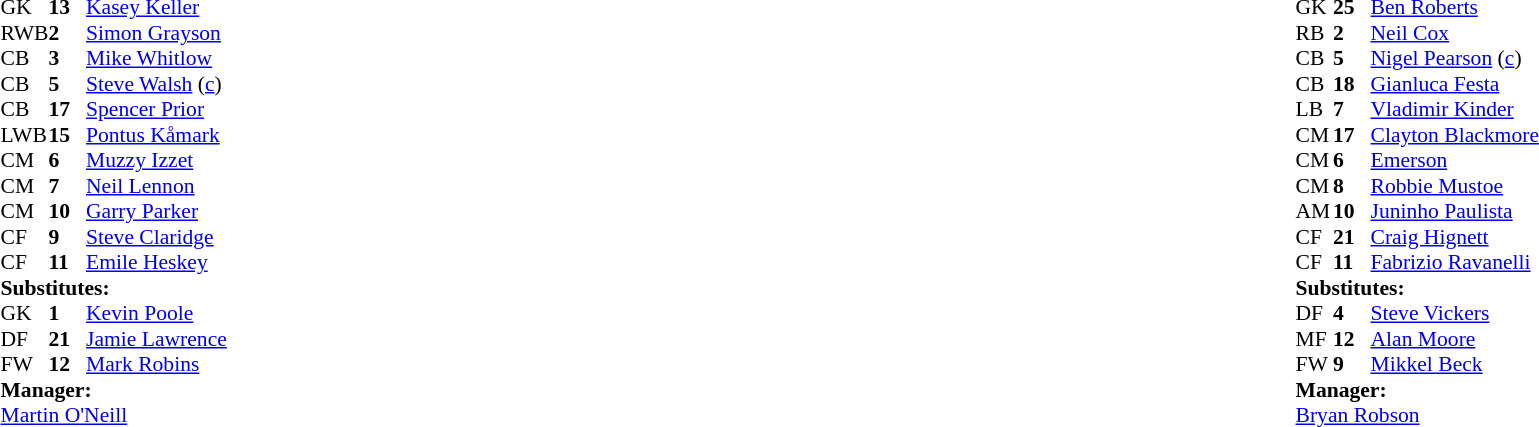<table width="100%">
<tr>
<td valign="top" width="50%"><br><table style="font-size: 90%" cellspacing="0" cellpadding="0">
<tr>
<td colspan="4"></td>
</tr>
<tr>
<th width="25"></th>
<th width="25"></th>
</tr>
<tr>
<td>GK</td>
<td><strong>13</strong></td>
<td> <a href='#'>Kasey Keller</a></td>
</tr>
<tr>
<td>RWB</td>
<td><strong>2</strong></td>
<td> <a href='#'>Simon Grayson</a></td>
</tr>
<tr>
<td>CB</td>
<td><strong>3</strong></td>
<td> <a href='#'>Mike Whitlow</a></td>
<td></td>
<td></td>
</tr>
<tr>
<td>CB</td>
<td><strong>5</strong></td>
<td> <a href='#'>Steve Walsh</a> (<a href='#'>c</a>)</td>
</tr>
<tr>
<td>CB</td>
<td><strong>17</strong></td>
<td> <a href='#'>Spencer Prior</a></td>
<td></td>
</tr>
<tr>
<td>LWB</td>
<td><strong>15</strong></td>
<td> <a href='#'>Pontus Kåmark</a></td>
</tr>
<tr>
<td>CM</td>
<td><strong>6</strong></td>
<td> <a href='#'>Muzzy Izzet</a></td>
<td></td>
</tr>
<tr>
<td>CM</td>
<td><strong>7</strong></td>
<td> <a href='#'>Neil Lennon</a></td>
<td></td>
</tr>
<tr>
<td>CM</td>
<td><strong>10</strong></td>
<td> <a href='#'>Garry Parker</a></td>
</tr>
<tr>
<td>CF</td>
<td><strong>9</strong></td>
<td> <a href='#'>Steve Claridge</a></td>
<td></td>
<td></td>
</tr>
<tr>
<td>CF</td>
<td><strong>11</strong></td>
<td> <a href='#'>Emile Heskey</a></td>
<td></td>
</tr>
<tr>
<td colspan=4><strong>Substitutes:</strong></td>
</tr>
<tr>
<td>GK</td>
<td><strong>1</strong></td>
<td> <a href='#'>Kevin Poole</a></td>
</tr>
<tr>
<td>DF</td>
<td><strong>21</strong></td>
<td> <a href='#'>Jamie Lawrence</a></td>
<td></td>
<td></td>
</tr>
<tr>
<td>FW</td>
<td><strong>12</strong></td>
<td> <a href='#'>Mark Robins</a></td>
<td></td>
<td></td>
</tr>
<tr>
<td colspan=4><strong>Manager:</strong></td>
</tr>
<tr>
<td colspan="4"> <a href='#'>Martin O'Neill</a></td>
</tr>
</table>
</td>
<td valign="top" width="50%"><br><table style="font-size: 90%" cellspacing="0" cellpadding="0" align=center>
<tr>
<td colspan="4"></td>
</tr>
<tr>
<th width="25"></th>
<th width="25"></th>
</tr>
<tr>
<td>GK</td>
<td><strong>25</strong></td>
<td> <a href='#'>Ben Roberts</a></td>
</tr>
<tr>
<td>RB</td>
<td><strong>2</strong></td>
<td> <a href='#'>Neil Cox</a></td>
<td></td>
<td></td>
</tr>
<tr>
<td>CB</td>
<td><strong>5</strong></td>
<td> <a href='#'>Nigel Pearson</a> (<a href='#'>c</a>)</td>
</tr>
<tr>
<td>CB</td>
<td><strong>18</strong></td>
<td> <a href='#'>Gianluca Festa</a></td>
<td></td>
<td></td>
</tr>
<tr>
<td>LB</td>
<td><strong>7</strong></td>
<td> <a href='#'>Vladimir Kinder</a></td>
<td></td>
</tr>
<tr>
<td>CM</td>
<td><strong>17</strong></td>
<td> <a href='#'>Clayton Blackmore</a></td>
</tr>
<tr>
<td>CM</td>
<td><strong>6</strong></td>
<td> <a href='#'>Emerson</a></td>
</tr>
<tr>
<td>CM</td>
<td><strong>8</strong></td>
<td> <a href='#'>Robbie Mustoe</a></td>
</tr>
<tr>
<td>AM</td>
<td><strong>10</strong></td>
<td> <a href='#'>Juninho Paulista</a></td>
<td></td>
</tr>
<tr>
<td>CF</td>
<td><strong>21</strong></td>
<td> <a href='#'>Craig Hignett</a></td>
<td></td>
<td></td>
</tr>
<tr>
<td>CF</td>
<td><strong>11</strong></td>
<td> <a href='#'>Fabrizio Ravanelli</a></td>
</tr>
<tr>
<td colspan=4><strong>Substitutes:</strong></td>
</tr>
<tr>
<td>DF</td>
<td><strong>4</strong></td>
<td> <a href='#'>Steve Vickers</a></td>
<td></td>
<td></td>
</tr>
<tr>
<td>MF</td>
<td><strong>12</strong></td>
<td> <a href='#'>Alan Moore</a></td>
<td></td>
<td></td>
</tr>
<tr>
<td>FW</td>
<td><strong>9</strong></td>
<td> <a href='#'>Mikkel Beck</a></td>
<td></td>
<td></td>
</tr>
<tr>
<td colspan=4><strong>Manager:</strong></td>
</tr>
<tr>
<td colspan="4"> <a href='#'>Bryan Robson</a></td>
</tr>
</table>
</td>
</tr>
</table>
